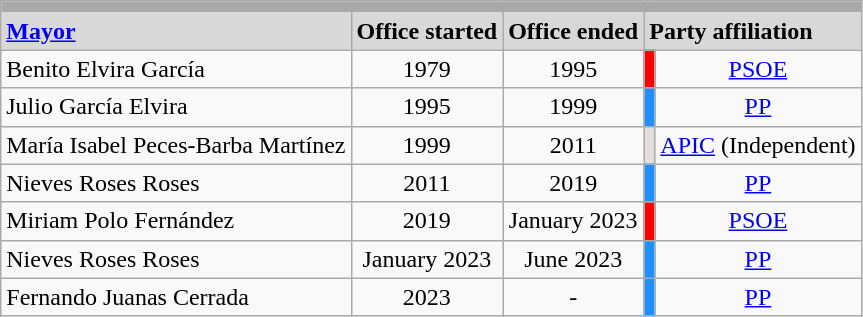<table class="wikitable">
<tr bgcolor="#a9a9a9 ">
<td colspan="8"></td>
</tr>
<tr bgcolor="#d8d8d8">
<td><strong><a href='#'>Mayor</a></strong></td>
<td><strong>Office started</strong></td>
<td><strong>Office ended</strong></td>
<td colspan="2"><strong>Party affiliation</strong></td>
</tr>
<tr>
<td>Benito Elvira García</td>
<td align="center">1979</td>
<td align="center">1995</td>
<td style="color:inherit;background:#ff0000"></td>
<td align="center"><a href='#'>PSOE</a> </td>
</tr>
<tr>
<td>Julio García Elvira</td>
<td align="center">1995</td>
<td align="center">1999</td>
<td style="color:inherit;background:#1e90ff"></td>
<td align="center"><a href='#'>PP</a> </td>
</tr>
<tr>
<td>María Isabel Peces-Barba Martínez</td>
<td align="center">1999</td>
<td align="center">2011</td>
<td style="color:inherit;background:#E3DFDF"></td>
<td align="center"><a href='#'>APIC</a> (Independent)</td>
</tr>
<tr>
<td>Nieves Roses Roses</td>
<td align="center">2011</td>
<td align="center">2019</td>
<td style="color:inherit;background:#1e90ff"></td>
<td align="center"><a href='#'>PP</a> </td>
</tr>
<tr>
<td>Miriam Polo Fernández</td>
<td align="center">2019</td>
<td align="center">January 2023</td>
<td style="color:inherit;background:#ff0000"></td>
<td align="center"><a href='#'>PSOE</a> </td>
</tr>
<tr>
<td>Nieves Roses Roses</td>
<td align="center">January 2023</td>
<td align="center">June 2023</td>
<td style="color:inherit;background:#1e90ff"></td>
<td align="center"><a href='#'>PP</a> </td>
</tr>
<tr>
<td>Fernando Juanas Cerrada</td>
<td align="center">2023</td>
<td align="center">-</td>
<td style="color:inherit;background:#1e90ff"></td>
<td align="center"><a href='#'>PP</a> </td>
</tr>
</table>
